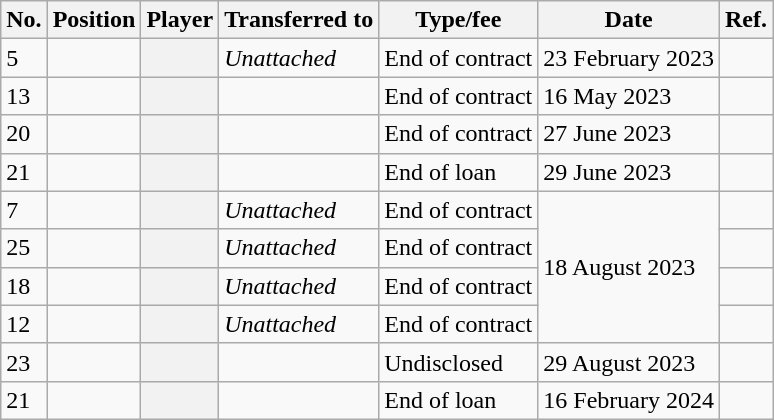<table class="wikitable plainrowheaders sortable" style="text-align:center; text-align:left">
<tr>
<th scope="col">No.</th>
<th scope="col">Position</th>
<th scope="col">Player</th>
<th scope="col">Transferred to</th>
<th scope="col">Type/fee</th>
<th scope="col">Date</th>
<th class="unsortable" scope="col">Ref.</th>
</tr>
<tr>
<td>5</td>
<td></td>
<th scope="row"></th>
<td><em>Unattached</em></td>
<td>End of contract</td>
<td>23 February 2023</td>
<td></td>
</tr>
<tr>
<td>13</td>
<td></td>
<th scope="row"></th>
<td></td>
<td>End of contract</td>
<td>16 May 2023</td>
<td></td>
</tr>
<tr>
<td>20</td>
<td></td>
<th scope="row"></th>
<td></td>
<td>End of contract</td>
<td>27 June 2023</td>
<td></td>
</tr>
<tr>
<td>21</td>
<td></td>
<th scope="row"></th>
<td></td>
<td>End of loan</td>
<td>29 June 2023</td>
<td></td>
</tr>
<tr>
<td>7</td>
<td></td>
<th scope="row"></th>
<td><em>Unattached</em></td>
<td>End of contract</td>
<td rowspan="4">18 August 2023</td>
<td></td>
</tr>
<tr>
<td>25</td>
<td></td>
<th scope="row"></th>
<td><em>Unattached</em></td>
<td>End of contract</td>
<td></td>
</tr>
<tr>
<td>18</td>
<td></td>
<th scope="row"></th>
<td><em>Unattached</em></td>
<td>End of contract</td>
<td></td>
</tr>
<tr>
<td>12</td>
<td></td>
<th scope="row"></th>
<td><em>Unattached</em></td>
<td>End of contract</td>
<td></td>
</tr>
<tr>
<td>23</td>
<td></td>
<th scope="row"></th>
<td></td>
<td>Undisclosed</td>
<td>29 August 2023</td>
<td></td>
</tr>
<tr>
<td>21</td>
<td></td>
<th scope="row"></th>
<td></td>
<td>End of loan</td>
<td>16 February 2024</td>
<td></td>
</tr>
</table>
